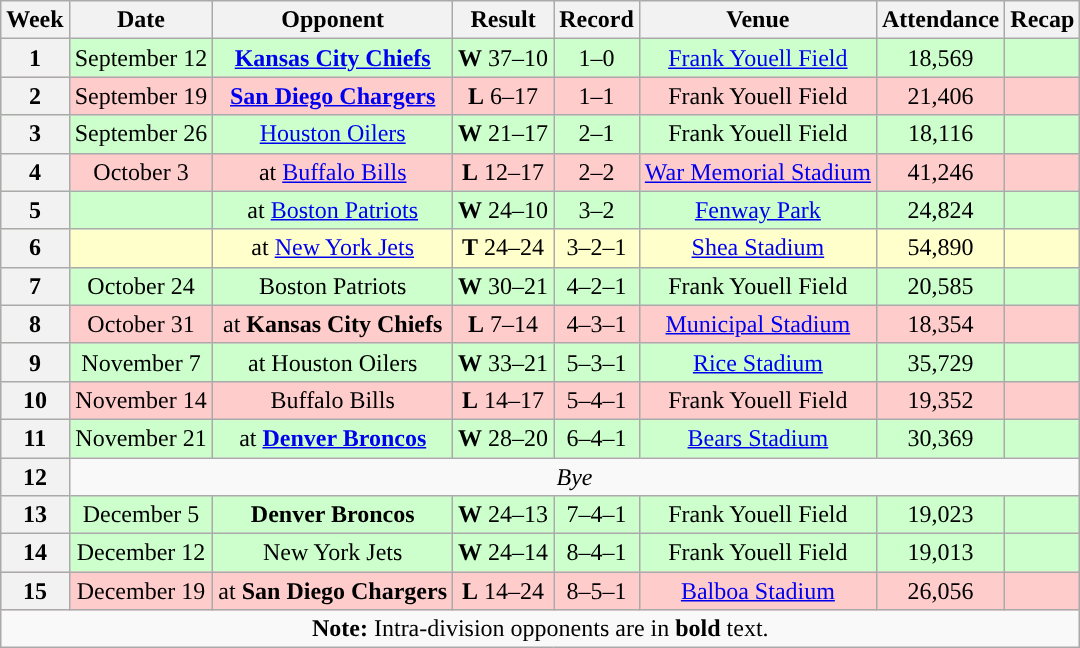<table class="wikitable" style="text-align:center">
<tr>
<th>Week</th>
<th>Date</th>
<th>Opponent</th>
<th>Result</th>
<th>Record</th>
<th>Venue</th>
<th>Attendance</th>
<th>Recap</th>
</tr>
<tr style="background:#cfc">
<th>1</th>
<td>September 12</td>
<td><strong><a href='#'>Kansas City Chiefs</a></strong></td>
<td><strong>W</strong> 37–10</td>
<td>1–0</td>
<td><a href='#'>Frank Youell Field</a></td>
<td>18,569</td>
<td></td>
</tr>
<tr style="background:#fcc">
<th>2</th>
<td>September 19</td>
<td><strong><a href='#'>San Diego Chargers</a></strong></td>
<td><strong>L</strong> 6–17</td>
<td>1–1</td>
<td>Frank Youell Field</td>
<td>21,406</td>
<td></td>
</tr>
<tr style="background:#cfc">
<th>3</th>
<td>September 26</td>
<td><a href='#'>Houston Oilers</a></td>
<td><strong>W</strong> 21–17</td>
<td>2–1</td>
<td>Frank Youell Field</td>
<td>18,116</td>
<td></td>
</tr>
<tr style="background:#fcc">
<th>4</th>
<td>October 3</td>
<td>at <a href='#'>Buffalo Bills</a></td>
<td><strong>L</strong> 12–17</td>
<td>2–2</td>
<td><a href='#'>War Memorial Stadium</a></td>
<td>41,246</td>
<td></td>
</tr>
<tr style="background:#cfc">
<th>5</th>
<td></td>
<td>at <a href='#'>Boston Patriots</a></td>
<td><strong>W</strong> 24–10</td>
<td>3–2</td>
<td><a href='#'>Fenway Park</a></td>
<td>24,824</td>
<td></td>
</tr>
<tr style="background:#ffc">
<th>6</th>
<td></td>
<td>at <a href='#'>New York Jets</a></td>
<td><strong>T</strong> 24–24</td>
<td>3–2–1</td>
<td><a href='#'>Shea Stadium</a></td>
<td>54,890</td>
<td></td>
</tr>
<tr style="background:#cfc">
<th>7</th>
<td>October 24</td>
<td>Boston Patriots</td>
<td><strong>W</strong> 30–21</td>
<td>4–2–1</td>
<td>Frank Youell Field</td>
<td>20,585</td>
<td></td>
</tr>
<tr style="background:#fcc">
<th>8</th>
<td>October 31</td>
<td>at <strong>Kansas City Chiefs</strong></td>
<td><strong>L</strong> 7–14</td>
<td>4–3–1</td>
<td><a href='#'>Municipal Stadium</a></td>
<td>18,354</td>
<td></td>
</tr>
<tr style="background:#cfc">
<th>9</th>
<td>November 7</td>
<td>at Houston Oilers</td>
<td><strong>W</strong> 33–21</td>
<td>5–3–1</td>
<td><a href='#'>Rice Stadium</a></td>
<td>35,729</td>
<td></td>
</tr>
<tr style="background:#fcc">
<th>10</th>
<td>November 14</td>
<td>Buffalo Bills</td>
<td><strong>L</strong> 14–17</td>
<td>5–4–1</td>
<td>Frank Youell Field</td>
<td>19,352</td>
<td></td>
</tr>
<tr style="background:#cfc">
<th>11</th>
<td>November 21</td>
<td>at <strong><a href='#'>Denver Broncos</a></strong></td>
<td><strong>W</strong> 28–20</td>
<td>6–4–1</td>
<td><a href='#'>Bears Stadium</a></td>
<td>30,369</td>
<td></td>
</tr>
<tr>
<th>12</th>
<td colspan="7" align="center"><em>Bye</em></td>
</tr>
<tr style="background:#cfc">
<th>13</th>
<td>December 5</td>
<td><strong>Denver Broncos</strong></td>
<td><strong>W</strong> 24–13</td>
<td>7–4–1</td>
<td>Frank Youell Field</td>
<td>19,023</td>
<td></td>
</tr>
<tr style="background:#cfc">
<th>14</th>
<td>December 12</td>
<td>New York Jets</td>
<td><strong>W</strong> 24–14</td>
<td>8–4–1</td>
<td>Frank Youell Field</td>
<td>19,013</td>
<td></td>
</tr>
<tr style="background:#fcc">
<th>15</th>
<td>December 19</td>
<td>at <strong>San Diego Chargers</strong></td>
<td><strong>L</strong> 14–24</td>
<td>8–5–1</td>
<td><a href='#'>Balboa Stadium</a></td>
<td>26,056</td>
<td></td>
</tr>
<tr>
<td colspan="8"><strong>Note:</strong> Intra-division opponents are in <strong>bold</strong> text.</td>
</tr>
</table>
